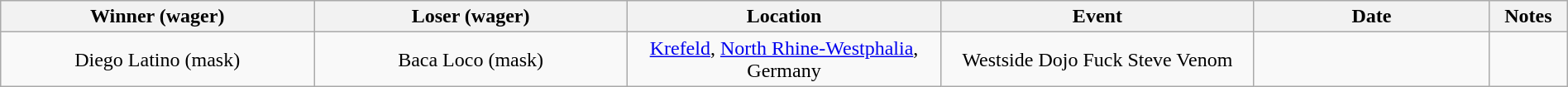<table class="wikitable sortable" width=100%  style="text-align: center">
<tr>
<th width=20% scope="col">Winner (wager)</th>
<th width=20% scope="col">Loser (wager)</th>
<th width=20% scope="col">Location</th>
<th width=20% scope="col">Event</th>
<th width=15% scope="col">Date</th>
<th class="unsortable" width=5% scope="col">Notes</th>
</tr>
<tr>
<td>Diego Latino (mask)</td>
<td>Baca Loco (mask)</td>
<td><a href='#'>Krefeld</a>, <a href='#'>North Rhine-Westphalia</a>, Germany</td>
<td>Westside Dojo Fuck Steve Venom</td>
<td></td>
<td></td>
</tr>
</table>
